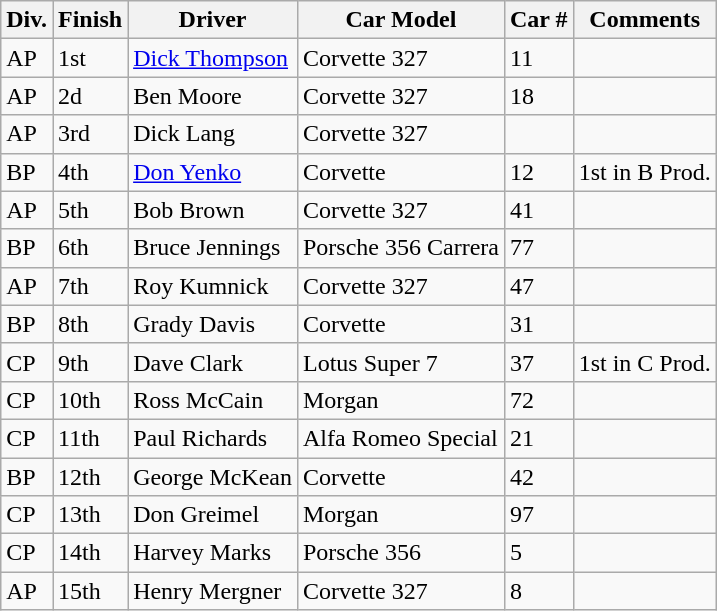<table class="wikitable">
<tr>
<th>Div.</th>
<th>Finish</th>
<th>Driver</th>
<th>Car Model</th>
<th>Car #</th>
<th>Comments</th>
</tr>
<tr>
<td>AP</td>
<td>1st</td>
<td><a href='#'>Dick Thompson</a></td>
<td>Corvette 327</td>
<td>11</td>
<td></td>
</tr>
<tr>
<td>AP</td>
<td>2d</td>
<td>Ben Moore</td>
<td>Corvette 327</td>
<td>18</td>
<td></td>
</tr>
<tr>
<td>AP</td>
<td>3rd</td>
<td>Dick Lang</td>
<td>Corvette 327</td>
<td></td>
<td></td>
</tr>
<tr>
<td>BP</td>
<td>4th</td>
<td><a href='#'>Don Yenko</a></td>
<td>Corvette</td>
<td>12</td>
<td>1st in B Prod.</td>
</tr>
<tr>
<td>AP</td>
<td>5th</td>
<td>Bob Brown</td>
<td>Corvette 327</td>
<td>41</td>
</tr>
<tr>
<td>BP</td>
<td>6th</td>
<td>Bruce Jennings</td>
<td>Porsche 356 Carrera</td>
<td>77</td>
<td></td>
</tr>
<tr>
<td>AP</td>
<td>7th</td>
<td>Roy Kumnick</td>
<td>Corvette 327</td>
<td>47</td>
<td></td>
</tr>
<tr>
<td>BP</td>
<td>8th</td>
<td>Grady Davis</td>
<td>Corvette</td>
<td>31</td>
</tr>
<tr>
<td>CP</td>
<td>9th</td>
<td>Dave Clark</td>
<td>Lotus Super 7</td>
<td>37</td>
<td>1st in C Prod.</td>
</tr>
<tr>
<td>CP</td>
<td>10th</td>
<td>Ross McCain</td>
<td>Morgan</td>
<td>72</td>
<td></td>
</tr>
<tr>
<td>CP</td>
<td>11th</td>
<td>Paul Richards</td>
<td>Alfa Romeo Special</td>
<td>21</td>
<td></td>
</tr>
<tr>
<td>BP</td>
<td>12th</td>
<td>George McKean</td>
<td>Corvette</td>
<td>42</td>
<td></td>
</tr>
<tr>
<td>CP</td>
<td>13th</td>
<td>Don Greimel</td>
<td>Morgan</td>
<td>97</td>
<td></td>
</tr>
<tr>
<td>CP</td>
<td>14th</td>
<td>Harvey Marks</td>
<td>Porsche 356</td>
<td>5</td>
<td></td>
</tr>
<tr>
<td>AP</td>
<td>15th</td>
<td>Henry Mergner</td>
<td>Corvette 327</td>
<td>8</td>
<td></td>
</tr>
</table>
